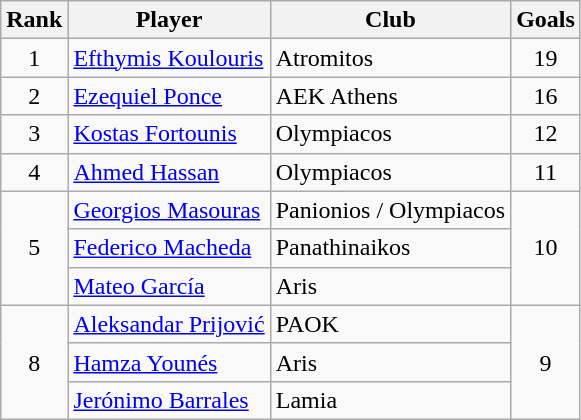<table class="wikitable" style="text-align:center">
<tr>
<th>Rank</th>
<th>Player</th>
<th>Club</th>
<th>Goals</th>
</tr>
<tr>
<td>1</td>
<td align="left"> <a href='#'>Efthymis Koulouris</a></td>
<td align="left">Atromitos</td>
<td>19</td>
</tr>
<tr>
<td>2</td>
<td align="left"> <a href='#'>Ezequiel Ponce</a></td>
<td align="left">AEK Athens</td>
<td>16</td>
</tr>
<tr>
<td>3</td>
<td align="left"> <a href='#'>Kostas Fortounis</a></td>
<td align="left">Olympiacos</td>
<td>12</td>
</tr>
<tr>
<td>4</td>
<td align="left"> <a href='#'>Ahmed Hassan</a></td>
<td align="left">Olympiacos</td>
<td>11</td>
</tr>
<tr>
<td rowspan=3>5</td>
<td align="left"> <a href='#'>Georgios Masouras</a></td>
<td align="left">Panionios / Olympiacos</td>
<td rowspan=3>10</td>
</tr>
<tr>
<td align="left"> <a href='#'>Federico Macheda</a></td>
<td align="left">Panathinaikos</td>
</tr>
<tr>
<td align="left"> <a href='#'>Mateo García</a></td>
<td align="left">Aris</td>
</tr>
<tr>
<td rowspan=3>8</td>
<td align="left"> <a href='#'>Aleksandar Prijović</a></td>
<td align="left">PAOK</td>
<td rowspan=3>9</td>
</tr>
<tr>
<td align="left"> <a href='#'>Hamza Younés</a></td>
<td align="left">Aris</td>
</tr>
<tr>
<td align="left"> <a href='#'>Jerónimo Barrales</a></td>
<td align="left">Lamia</td>
</tr>
</table>
